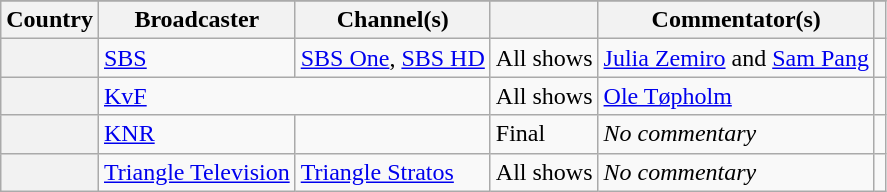<table class="wikitable plainrowheaders">
<tr>
</tr>
<tr>
<th scope="col">Country</th>
<th scope="col">Broadcaster</th>
<th scope="col">Channel(s)</th>
<th scope="col"></th>
<th scope="col">Commentator(s)</th>
<th scope="col"></th>
</tr>
<tr>
<th scope="row"></th>
<td><a href='#'>SBS</a></td>
<td><a href='#'>SBS One</a>, <a href='#'>SBS HD</a></td>
<td>All shows</td>
<td><a href='#'>Julia Zemiro</a> and <a href='#'>Sam Pang</a></td>
<td></td>
</tr>
<tr>
<th scope="row"></th>
<td colspan="2"><a href='#'>KvF</a></td>
<td>All shows</td>
<td><a href='#'>Ole Tøpholm</a></td>
<td></td>
</tr>
<tr>
<th scope="row"></th>
<td><a href='#'>KNR</a></td>
<td></td>
<td>Final</td>
<td><em>No commentary</em></td>
<td></td>
</tr>
<tr>
<th scope="row"></th>
<td><a href='#'>Triangle Television</a></td>
<td><a href='#'>Triangle Stratos</a></td>
<td>All shows</td>
<td><em>No commentary</em></td>
<td></td>
</tr>
</table>
